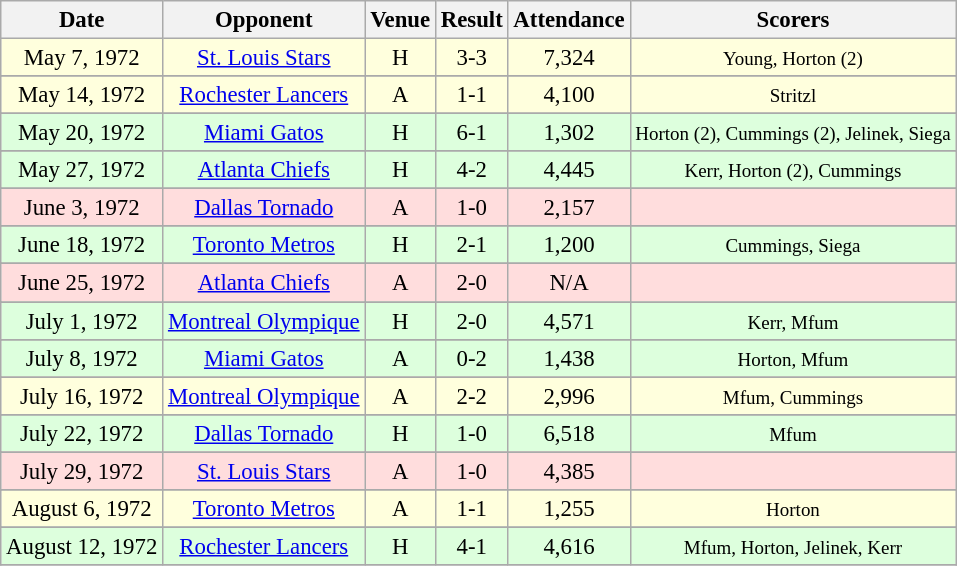<table class="wikitable" style="font-size:95%; text-align:center">
<tr>
<th>Date</th>
<th>Opponent</th>
<th>Venue</th>
<th>Result</th>
<th>Attendance</th>
<th>Scorers</th>
</tr>
<tr bgcolor="#FFFFDD">
<td>May 7, 1972</td>
<td><a href='#'>St. Louis Stars</a></td>
<td>H</td>
<td>3-3</td>
<td>7,324</td>
<td><small>Young, Horton (2)</small></td>
</tr>
<tr>
</tr>
<tr bgcolor="#FFFFDD">
<td>May 14, 1972</td>
<td><a href='#'>Rochester Lancers</a></td>
<td>A</td>
<td>1-1</td>
<td>4,100</td>
<td><small>Stritzl</small></td>
</tr>
<tr>
</tr>
<tr bgcolor="#DDFFDD">
<td>May 20, 1972</td>
<td><a href='#'>Miami Gatos</a></td>
<td>H</td>
<td>6-1</td>
<td>1,302</td>
<td><small>Horton (2), Cummings (2), Jelinek, Siega</small></td>
</tr>
<tr>
</tr>
<tr bgcolor="#DDFFDD">
<td>May 27, 1972</td>
<td><a href='#'>Atlanta Chiefs</a></td>
<td>H</td>
<td>4-2</td>
<td>4,445</td>
<td><small>Kerr, Horton (2), Cummings</small></td>
</tr>
<tr>
</tr>
<tr bgcolor="#FFDDDD">
<td>June 3, 1972</td>
<td><a href='#'>Dallas Tornado</a></td>
<td>A</td>
<td>1-0</td>
<td>2,157</td>
<td><small></small></td>
</tr>
<tr>
</tr>
<tr bgcolor="#DDFFDD">
<td>June 18, 1972</td>
<td><a href='#'>Toronto Metros</a></td>
<td>H</td>
<td>2-1</td>
<td>1,200</td>
<td><small>Cummings, Siega</small></td>
</tr>
<tr>
</tr>
<tr bgcolor="#FFDDDD">
<td>June 25, 1972</td>
<td><a href='#'>Atlanta Chiefs</a></td>
<td>A</td>
<td>2-0</td>
<td>N/A</td>
<td><small></small></td>
</tr>
<tr>
</tr>
<tr bgcolor="#DDFFDD">
<td>July 1, 1972</td>
<td><a href='#'>Montreal Olympique</a></td>
<td>H</td>
<td>2-0</td>
<td>4,571</td>
<td><small>Kerr, Mfum</small></td>
</tr>
<tr>
</tr>
<tr bgcolor="#DDFFDD">
<td>July 8, 1972</td>
<td><a href='#'>Miami Gatos</a></td>
<td>A</td>
<td>0-2</td>
<td>1,438</td>
<td><small>Horton, Mfum</small></td>
</tr>
<tr>
</tr>
<tr bgcolor="#FFFFDD">
<td>July 16, 1972</td>
<td><a href='#'>Montreal Olympique</a></td>
<td>A</td>
<td>2-2</td>
<td>2,996</td>
<td><small>Mfum, Cummings</small></td>
</tr>
<tr>
</tr>
<tr bgcolor="#DDFFDD">
<td>July 22, 1972</td>
<td><a href='#'>Dallas Tornado</a></td>
<td>H</td>
<td>1-0</td>
<td>6,518</td>
<td><small>Mfum</small></td>
</tr>
<tr>
</tr>
<tr bgcolor="#FFDDDD">
<td>July 29, 1972</td>
<td><a href='#'>St. Louis Stars</a></td>
<td>A</td>
<td>1-0</td>
<td>4,385</td>
<td><small></small></td>
</tr>
<tr>
</tr>
<tr bgcolor="#FFFFDD">
<td>August 6, 1972</td>
<td><a href='#'>Toronto Metros</a></td>
<td>A</td>
<td>1-1</td>
<td>1,255</td>
<td><small>Horton</small></td>
</tr>
<tr>
</tr>
<tr bgcolor="#DDFFDD">
<td>August 12, 1972</td>
<td><a href='#'>Rochester Lancers</a></td>
<td>H</td>
<td>4-1</td>
<td>4,616</td>
<td><small>Mfum, Horton, Jelinek, Kerr</small></td>
</tr>
<tr>
</tr>
</table>
